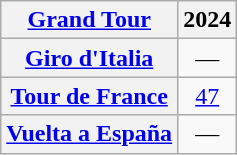<table class="wikitable plainrowheaders">
<tr>
<th scope="col"><a href='#'>Grand Tour</a></th>
<th scope="col">2024</th>
</tr>
<tr style="text-align:center;">
<th scope="row"> <a href='#'>Giro d'Italia</a></th>
<td>—</td>
</tr>
<tr style="text-align:center;">
<th scope="row"> <a href='#'>Tour de France</a></th>
<td><a href='#'>47</a></td>
</tr>
<tr style="text-align:center;">
<th scope="row"> <a href='#'>Vuelta a España</a></th>
<td>—</td>
</tr>
</table>
